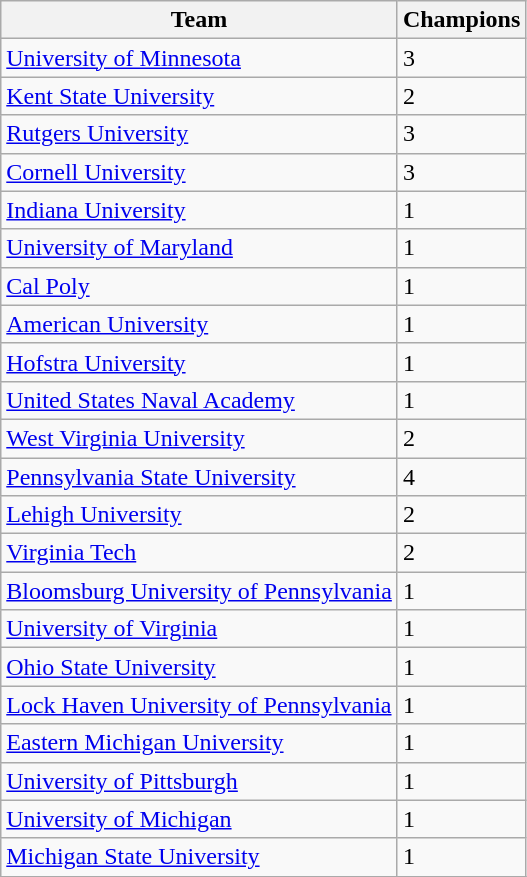<table class="wikitable sortable">
<tr>
<th>Team</th>
<th>Champions</th>
</tr>
<tr>
<td><a href='#'>University of Minnesota</a></td>
<td>3</td>
</tr>
<tr>
<td><a href='#'>Kent State University</a></td>
<td>2</td>
</tr>
<tr>
<td><a href='#'>Rutgers University</a></td>
<td>3</td>
</tr>
<tr>
<td><a href='#'>Cornell University</a></td>
<td>3</td>
</tr>
<tr>
<td><a href='#'>Indiana University</a></td>
<td>1</td>
</tr>
<tr>
<td><a href='#'>University of Maryland</a></td>
<td>1</td>
</tr>
<tr>
<td><a href='#'>Cal Poly</a></td>
<td>1</td>
</tr>
<tr>
<td><a href='#'>American University</a></td>
<td>1</td>
</tr>
<tr>
<td><a href='#'>Hofstra University</a></td>
<td>1</td>
</tr>
<tr>
<td><a href='#'>United States Naval Academy</a></td>
<td>1</td>
</tr>
<tr>
<td><a href='#'>West Virginia University</a></td>
<td>2</td>
</tr>
<tr>
<td><a href='#'>Pennsylvania State University</a></td>
<td>4</td>
</tr>
<tr>
<td><a href='#'>Lehigh University</a></td>
<td>2</td>
</tr>
<tr>
<td><a href='#'>Virginia Tech</a></td>
<td>2</td>
</tr>
<tr>
<td><a href='#'>Bloomsburg University of Pennsylvania</a></td>
<td>1</td>
</tr>
<tr>
<td><a href='#'>University of Virginia</a></td>
<td>1</td>
</tr>
<tr>
<td><a href='#'>Ohio State University</a></td>
<td>1</td>
</tr>
<tr>
<td><a href='#'>Lock Haven University of Pennsylvania</a></td>
<td>1</td>
</tr>
<tr>
<td><a href='#'>Eastern Michigan University</a></td>
<td>1</td>
</tr>
<tr>
<td><a href='#'>University of Pittsburgh</a></td>
<td>1</td>
</tr>
<tr>
<td><a href='#'>University of Michigan</a></td>
<td>1</td>
</tr>
<tr>
<td><a href='#'>Michigan State University</a></td>
<td>1</td>
</tr>
<tr>
</tr>
</table>
